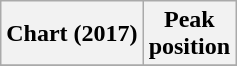<table class="wikitable plainrowheaders" style="text-align:center">
<tr>
<th scope="col">Chart (2017)</th>
<th scope="col">Peak<br> position</th>
</tr>
<tr>
</tr>
</table>
